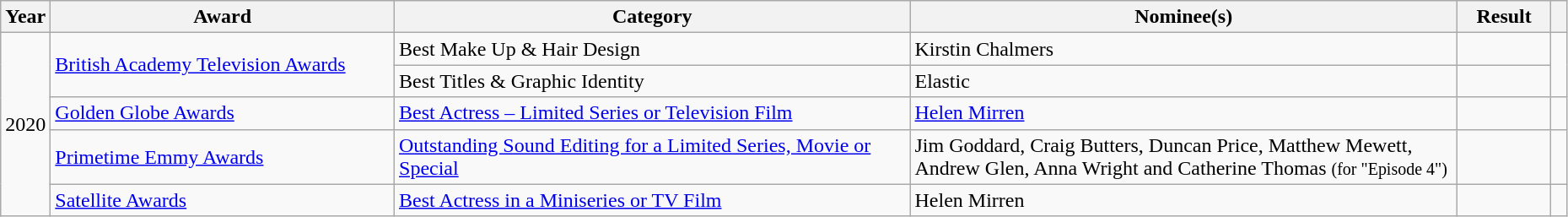<table class="wikitable sortable" style="width:98%">
<tr>
<th scope=col style="width:3%;">Year</th>
<th scope=col style="width:22%;">Award</th>
<th scope=col style="width:33%;">Category</th>
<th scope=col style="width:35%;">Nominee(s)</th>
<th scope=col style="width:6%;">Result</th>
<th scope=col class="unsortable" style="width:1%;"></th>
</tr>
<tr>
<td align=center rowspan=5>2020</td>
<td rowspan=2"><a href='#'>British Academy Television Awards</a></td>
<td>Best Make Up & Hair Design</td>
<td>Kirstin Chalmers</td>
<td></td>
<td align=center rowspan=2></td>
</tr>
<tr>
<td>Best Titles & Graphic Identity</td>
<td>Elastic</td>
<td></td>
</tr>
<tr>
<td><a href='#'>Golden Globe Awards</a></td>
<td><a href='#'>Best Actress – Limited Series or Television Film</a></td>
<td><a href='#'>Helen Mirren</a></td>
<td></td>
<td align=center></td>
</tr>
<tr>
<td><a href='#'>Primetime Emmy Awards</a></td>
<td><a href='#'>Outstanding Sound Editing for a Limited Series, Movie or Special</a></td>
<td>Jim Goddard, Craig Butters, Duncan Price, Matthew Mewett, Andrew Glen, Anna Wright and Catherine Thomas <small>(for "Episode 4")</small></td>
<td></td>
<td align=center></td>
</tr>
<tr>
<td><a href='#'>Satellite Awards</a></td>
<td><a href='#'>Best Actress in a Miniseries or TV Film</a></td>
<td>Helen Mirren</td>
<td></td>
<td align=center></td>
</tr>
</table>
